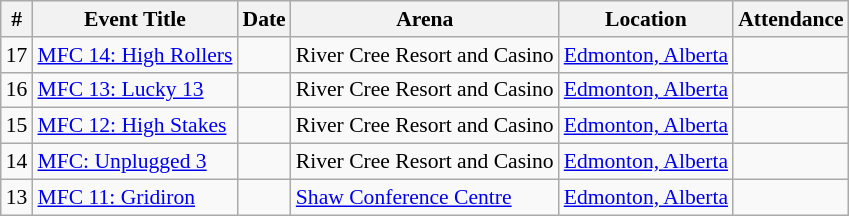<table class="sortable wikitable succession-box" style="font-size:90%;">
<tr>
<th scope="col">#</th>
<th scope="col">Event Title</th>
<th scope="col">Date</th>
<th scope="col">Arena</th>
<th scope="col">Location</th>
<th scope="col">Attendance</th>
</tr>
<tr>
<td style="text-align:center">17</td>
<td><a href='#'>MFC 14: High Rollers</a></td>
<td></td>
<td>River Cree Resort and Casino</td>
<td><a href='#'>Edmonton, Alberta</a></td>
<td></td>
</tr>
<tr>
<td style="text-align:center">16</td>
<td><a href='#'>MFC 13: Lucky 13</a></td>
<td></td>
<td>River Cree Resort and Casino</td>
<td><a href='#'>Edmonton, Alberta</a></td>
<td></td>
</tr>
<tr>
<td style="text-align:center">15</td>
<td><a href='#'>MFC 12: High Stakes</a></td>
<td></td>
<td>River Cree Resort and Casino</td>
<td><a href='#'>Edmonton, Alberta</a></td>
<td></td>
</tr>
<tr>
<td style="text-align:center">14</td>
<td><a href='#'>MFC: Unplugged 3</a></td>
<td></td>
<td>River Cree Resort and Casino</td>
<td><a href='#'>Edmonton, Alberta</a></td>
<td></td>
</tr>
<tr>
<td style="text-align:center">13</td>
<td><a href='#'>MFC 11: Gridiron</a></td>
<td></td>
<td><a href='#'>Shaw Conference Centre</a></td>
<td><a href='#'>Edmonton, Alberta</a></td>
<td></td>
</tr>
</table>
